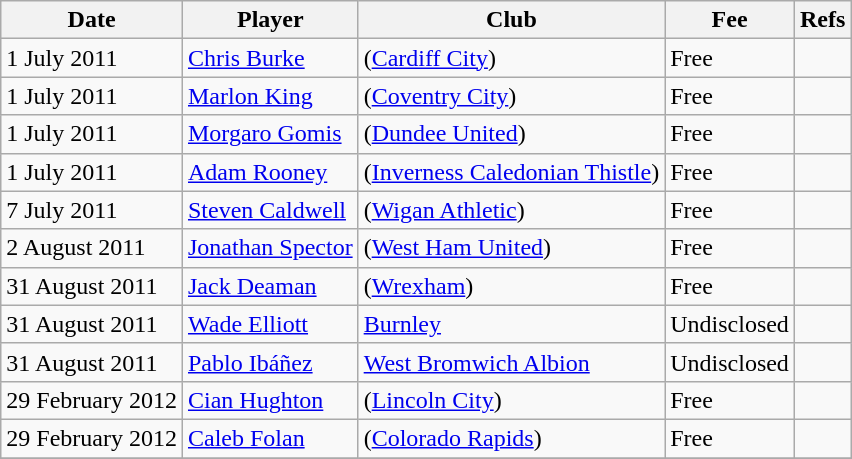<table class="wikitable" style="text-align: left">
<tr>
<th>Date</th>
<th>Player</th>
<th>Club</th>
<th>Fee</th>
<th>Refs</th>
</tr>
<tr>
<td>1 July 2011</td>
<td><a href='#'>Chris Burke</a></td>
<td>(<a href='#'>Cardiff City</a>)</td>
<td>Free</td>
<td style=text-align:center></td>
</tr>
<tr>
<td>1 July 2011</td>
<td><a href='#'>Marlon King</a></td>
<td>(<a href='#'>Coventry City</a>)</td>
<td>Free</td>
<td style=text-align:center></td>
</tr>
<tr>
<td>1 July 2011</td>
<td><a href='#'>Morgaro Gomis</a></td>
<td>(<a href='#'>Dundee United</a>)</td>
<td>Free</td>
<td style=text-align:center></td>
</tr>
<tr>
<td>1 July 2011</td>
<td><a href='#'>Adam Rooney</a></td>
<td>(<a href='#'>Inverness Caledonian Thistle</a>)</td>
<td>Free</td>
<td style=text-align:center></td>
</tr>
<tr>
<td>7 July 2011</td>
<td><a href='#'>Steven Caldwell</a></td>
<td>(<a href='#'>Wigan Athletic</a>)</td>
<td>Free</td>
<td style=text-align:center></td>
</tr>
<tr>
<td>2 August 2011</td>
<td><a href='#'>Jonathan Spector</a></td>
<td>(<a href='#'>West Ham United</a>)</td>
<td>Free</td>
<td style=text-align:center></td>
</tr>
<tr>
<td>31 August 2011</td>
<td><a href='#'>Jack Deaman</a></td>
<td>(<a href='#'>Wrexham</a>)</td>
<td>Free</td>
<td style=text-align:center></td>
</tr>
<tr>
<td>31 August 2011</td>
<td><a href='#'>Wade Elliott</a></td>
<td><a href='#'>Burnley</a></td>
<td>Undisclosed</td>
<td style=text-align:center></td>
</tr>
<tr>
<td>31 August 2011</td>
<td><a href='#'>Pablo Ibáñez</a></td>
<td><a href='#'>West Bromwich Albion</a></td>
<td>Undisclosed</td>
<td style=text-align:center></td>
</tr>
<tr>
<td>29 February 2012</td>
<td><a href='#'>Cian Hughton</a></td>
<td>(<a href='#'>Lincoln City</a>)</td>
<td>Free</td>
<td style=text-align:center></td>
</tr>
<tr>
<td>29 February 2012</td>
<td><a href='#'>Caleb Folan</a></td>
<td>(<a href='#'>Colorado Rapids</a>)</td>
<td>Free</td>
<td style=text-align:center></td>
</tr>
<tr>
</tr>
</table>
